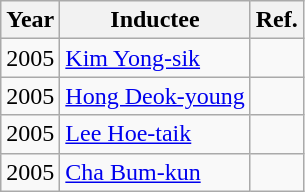<table class="wikitable" style="text-align:left">
<tr>
<th scope="col">Year</th>
<th scope="col">Inductee</th>
<th scope="col">Ref.</th>
</tr>
<tr>
<td>2005</td>
<td><a href='#'>Kim Yong-sik</a></td>
<td></td>
</tr>
<tr>
<td>2005</td>
<td><a href='#'>Hong Deok-young</a></td>
<td></td>
</tr>
<tr>
<td>2005</td>
<td><a href='#'>Lee Hoe-taik</a></td>
<td></td>
</tr>
<tr>
<td>2005</td>
<td><a href='#'>Cha Bum-kun</a></td>
<td></td>
</tr>
</table>
